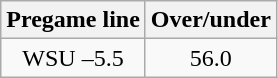<table class="wikitable">
<tr align="center">
<th style=>Pregame line</th>
<th style=>Over/under</th>
</tr>
<tr align="center">
<td>WSU –5.5</td>
<td>56.0</td>
</tr>
</table>
